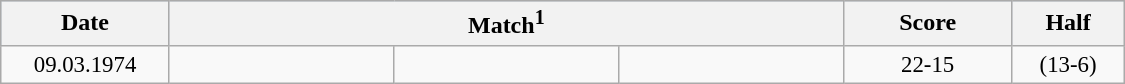<table width=750 class="wikitable">
<tr bgcolor="lightsteelblue">
<th width=15%>Date</th>
<th width=60% colspan=3>Match<sup>1</sup></th>
<th width=15%>Score</th>
<th>Half</th>
</tr>
<tr style=font-size:95%>
<td align=center>09.03.1974</td>
<td align=right><strong></strong></td>
<td></td>
<td align=left></td>
<td align=center>22-15</td>
<td align=center>(13-6)</td>
</tr>
</table>
